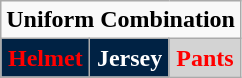<table class="wikitable"  style="display: inline-table;">
<tr>
<td align="center" Colspan="3"><strong>Uniform Combination</strong></td>
</tr>
<tr align="center">
<td style="background:#002244; color:red"><strong>Helmet</strong></td>
<td style="background:#002244; color:white"><strong>Jersey</strong></td>
<td style="background:lightgray; color:red"><strong>Pants</strong></td>
</tr>
</table>
